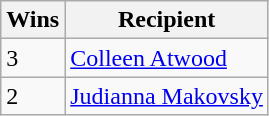<table class="wikitable">
<tr>
<th>Wins</th>
<th>Recipient</th>
</tr>
<tr>
<td>3</td>
<td><a href='#'>Colleen Atwood</a></td>
</tr>
<tr>
<td>2</td>
<td><a href='#'>Judianna Makovsky</a></td>
</tr>
</table>
